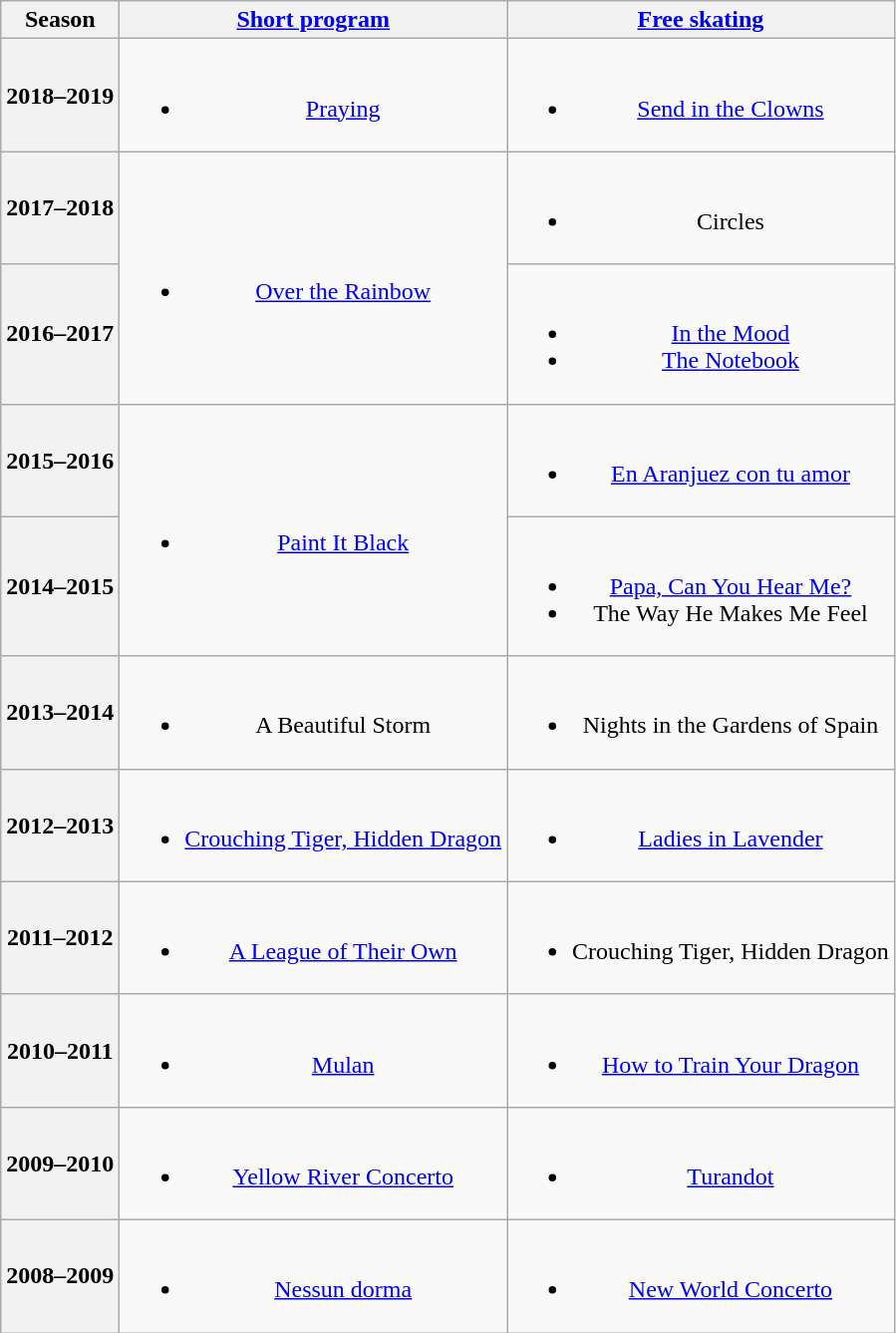<table class="wikitable" style="text-align:center">
<tr>
<th>Season</th>
<th><a href='#'>Short program</a></th>
<th><a href='#'>Free skating</a></th>
</tr>
<tr>
<th>2018–2019 <br> </th>
<td><br><ul><li><a href='#'>Praying</a> <br></li></ul></td>
<td><br><ul><li><a href='#'>Send in the Clowns</a> <br></li></ul></td>
</tr>
<tr>
<th>2017–2018 <br> </th>
<td rowspan=2><br><ul><li><a href='#'>Over the Rainbow</a> <br></li></ul></td>
<td><br><ul><li>Circles <br></li></ul></td>
</tr>
<tr>
<th>2016–2017 <br> </th>
<td><br><ul><li><a href='#'>In the Mood</a> <br></li><li><a href='#'>The Notebook</a> <br></li></ul></td>
</tr>
<tr>
<th>2015–2016 <br> </th>
<td rowspan=2><br><ul><li><a href='#'>Paint It Black</a> <br></li></ul></td>
<td><br><ul><li><a href='#'>En Aranjuez con tu amor</a> <br></li></ul></td>
</tr>
<tr>
<th>2014–2015 <br> </th>
<td><br><ul><li><a href='#'>Papa, Can You Hear Me?</a> <br></li><li>The Way He Makes Me Feel <br></li></ul></td>
</tr>
<tr>
<th>2013–2014 <br> </th>
<td><br><ul><li>A Beautiful Storm <br></li></ul></td>
<td><br><ul><li>Nights in the Gardens of Spain <br></li></ul></td>
</tr>
<tr>
<th>2012–2013 <br> </th>
<td><br><ul><li><a href='#'>Crouching Tiger, Hidden Dragon</a> <br></li></ul></td>
<td><br><ul><li><a href='#'>Ladies in Lavender</a> <br></li></ul></td>
</tr>
<tr>
<th>2011–2012 <br> </th>
<td><br><ul><li><a href='#'>A League of Their Own</a> <br></li></ul></td>
<td><br><ul><li>Crouching Tiger, Hidden Dragon <br></li></ul></td>
</tr>
<tr>
<th>2010–2011</th>
<td><br><ul><li><a href='#'>Mulan</a> <br></li></ul></td>
<td><br><ul><li><a href='#'>How to Train Your Dragon</a> <br></li></ul></td>
</tr>
<tr>
<th>2009–2010 <br> </th>
<td><br><ul><li><a href='#'>Yellow River Concerto</a> <br></li></ul></td>
<td><br><ul><li><a href='#'>Turandot</a> <br></li></ul></td>
</tr>
<tr>
<th>2008–2009 <br> </th>
<td><br><ul><li><a href='#'>Nessun dorma</a> <br></li></ul></td>
<td><br><ul><li><a href='#'>New World Concerto</a> <br></li></ul></td>
</tr>
</table>
